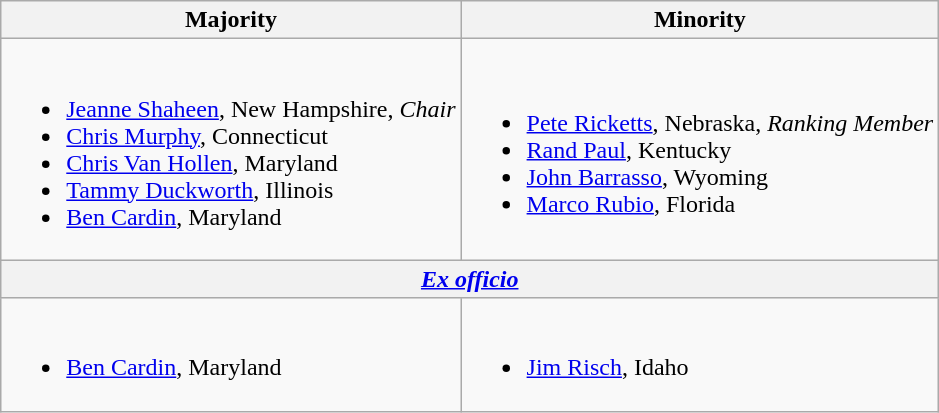<table class=wikitable>
<tr>
<th>Majority</th>
<th>Minority</th>
</tr>
<tr>
<td><br><ul><li><a href='#'>Jeanne Shaheen</a>, New Hampshire, <em>Chair</em></li><li><a href='#'>Chris Murphy</a>, Connecticut</li><li><a href='#'>Chris Van Hollen</a>, Maryland</li><li><a href='#'>Tammy Duckworth</a>, Illinois</li><li><a href='#'>Ben Cardin</a>, Maryland</li></ul></td>
<td><br><ul><li><a href='#'>Pete Ricketts</a>, Nebraska, <em>Ranking Member</em></li><li><a href='#'>Rand Paul</a>, Kentucky</li><li><a href='#'>John Barrasso</a>, Wyoming</li><li><a href='#'>Marco Rubio</a>, Florida</li></ul></td>
</tr>
<tr>
<th colspan=2><em><a href='#'>Ex officio</a></em></th>
</tr>
<tr>
<td><br><ul><li><a href='#'>Ben Cardin</a>, Maryland</li></ul></td>
<td><br><ul><li><a href='#'>Jim Risch</a>, Idaho</li></ul></td>
</tr>
</table>
